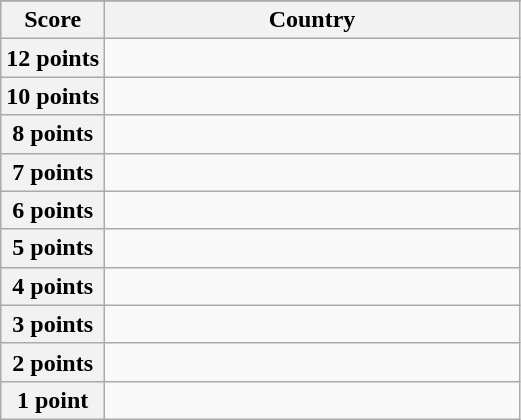<table class="wikitable">
<tr>
</tr>
<tr>
<th scope="col" width="20%">Score</th>
<th scope="col">Country</th>
</tr>
<tr>
<th scope="row">12 points</th>
<td></td>
</tr>
<tr>
<th scope="row">10 points</th>
<td></td>
</tr>
<tr>
<th scope="row">8 points</th>
<td></td>
</tr>
<tr>
<th scope="row">7 points</th>
<td></td>
</tr>
<tr>
<th scope="row">6 points</th>
<td></td>
</tr>
<tr>
<th scope="row">5 points</th>
<td></td>
</tr>
<tr>
<th scope="row">4 points</th>
<td></td>
</tr>
<tr>
<th scope="row">3 points</th>
<td></td>
</tr>
<tr>
<th scope="row">2 points</th>
<td></td>
</tr>
<tr>
<th scope="row">1 point</th>
<td></td>
</tr>
</table>
